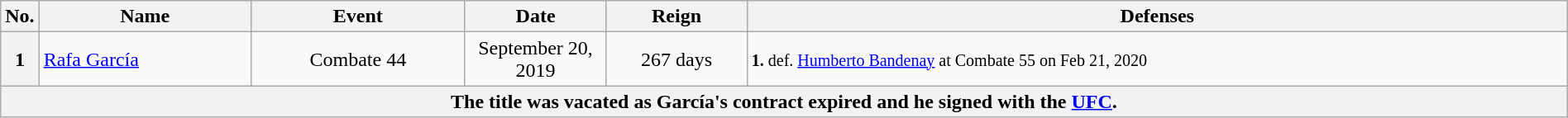<table class="wikitable" width=100%>
<tr>
<th style="width:2%;">No.</th>
<th>Name</th>
<th>Event</th>
<th style="width:9%;">Date</th>
<th style="width:9%;">Reign</th>
<th>Defenses</th>
</tr>
<tr>
<th>1</th>
<td align=left> <a href='#'>Rafa García</a> <br></td>
<td align=center>Combate 44 <br></td>
<td align=center>September 20, 2019</td>
<td align=center>267 days</td>
<td><small><strong>1.</strong> def. <a href='#'>Humberto Bandenay</a> at Combate 55 on Feb 21, 2020</small></td>
</tr>
<tr>
<th align="center" colspan="6">The title was vacated as García's contract expired and he signed with the <a href='#'>UFC</a>.</th>
</tr>
</table>
